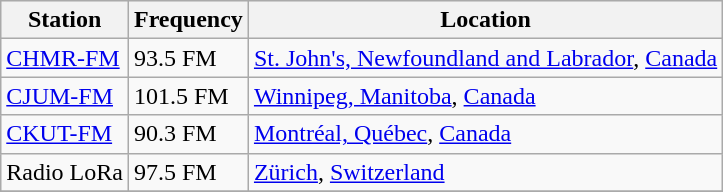<table class="wikitable">
<tr bgcolor=#EEEEEE>
<th>Station</th>
<th>Frequency</th>
<th>Location</th>
</tr>
<tr>
<td><a href='#'>CHMR-FM</a></td>
<td>93.5 FM</td>
<td><a href='#'>St. John's, Newfoundland and Labrador</a>, <a href='#'>Canada</a></td>
</tr>
<tr>
<td><a href='#'>CJUM-FM</a></td>
<td>101.5 FM</td>
<td><a href='#'>Winnipeg, Manitoba</a>, <a href='#'>Canada</a></td>
</tr>
<tr>
<td><a href='#'>CKUT-FM</a></td>
<td>90.3 FM</td>
<td><a href='#'>Montréal, Québec</a>, <a href='#'>Canada</a></td>
</tr>
<tr>
<td>Radio LoRa</td>
<td>97.5 FM</td>
<td><a href='#'>Zürich</a>, <a href='#'>Switzerland</a></td>
</tr>
<tr>
</tr>
</table>
